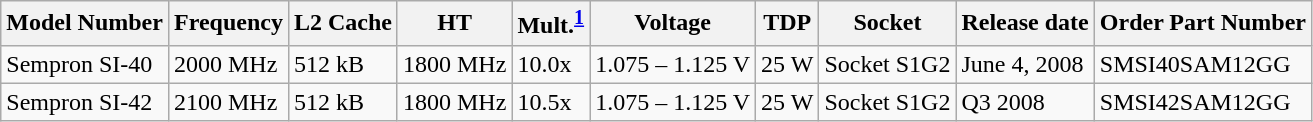<table class="wikitable">
<tr>
<th>Model Number</th>
<th>Frequency</th>
<th>L2 Cache</th>
<th>HT</th>
<th>Mult.<sup><a href='#'>1</a></sup></th>
<th>Voltage</th>
<th>TDP</th>
<th>Socket</th>
<th>Release date</th>
<th>Order Part Number</th>
</tr>
<tr>
<td>Sempron SI-40</td>
<td>2000 MHz</td>
<td>512 kB</td>
<td>1800 MHz</td>
<td>10.0x</td>
<td>1.075 – 1.125 V</td>
<td>25 W</td>
<td>Socket S1G2</td>
<td>June 4, 2008</td>
<td>SMSI40SAM12GG</td>
</tr>
<tr>
<td>Sempron SI-42</td>
<td>2100 MHz</td>
<td>512 kB</td>
<td>1800 MHz</td>
<td>10.5x</td>
<td>1.075 – 1.125 V</td>
<td>25 W</td>
<td>Socket S1G2</td>
<td>Q3 2008</td>
<td>SMSI42SAM12GG</td>
</tr>
</table>
